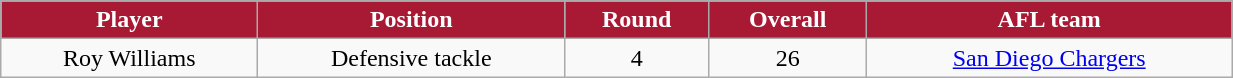<table class="wikitable" width="65%">
<tr align="center"  style="background:#A81933;color:#FFFFFF;">
<td><strong>Player</strong></td>
<td><strong>Position</strong></td>
<td><strong>Round</strong></td>
<td><strong>Overall</strong></td>
<td><strong>AFL team</strong></td>
</tr>
<tr align="center" bgcolor="">
<td>Roy Williams</td>
<td>Defensive tackle</td>
<td>4</td>
<td>26</td>
<td><a href='#'>San Diego Chargers</a></td>
</tr>
</table>
